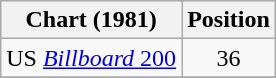<table class="wikitable">
<tr>
<th>Chart (1981)</th>
<th>Position</th>
</tr>
<tr>
<td>US <a href='#'><em>Billboard</em> 200</a></td>
<td style="text-align:center;">36</td>
</tr>
<tr>
</tr>
</table>
